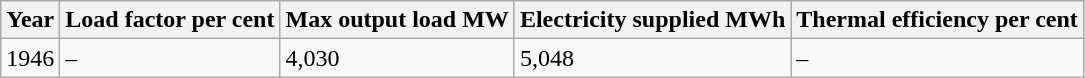<table class="wikitable">
<tr>
<th>Year</th>
<th>Load factor per cent</th>
<th>Max output load   MW</th>
<th>Electricity supplied MWh</th>
<th>Thermal efficiency per cent</th>
</tr>
<tr>
<td>1946</td>
<td>–</td>
<td>4,030</td>
<td>5,048</td>
<td>–</td>
</tr>
</table>
